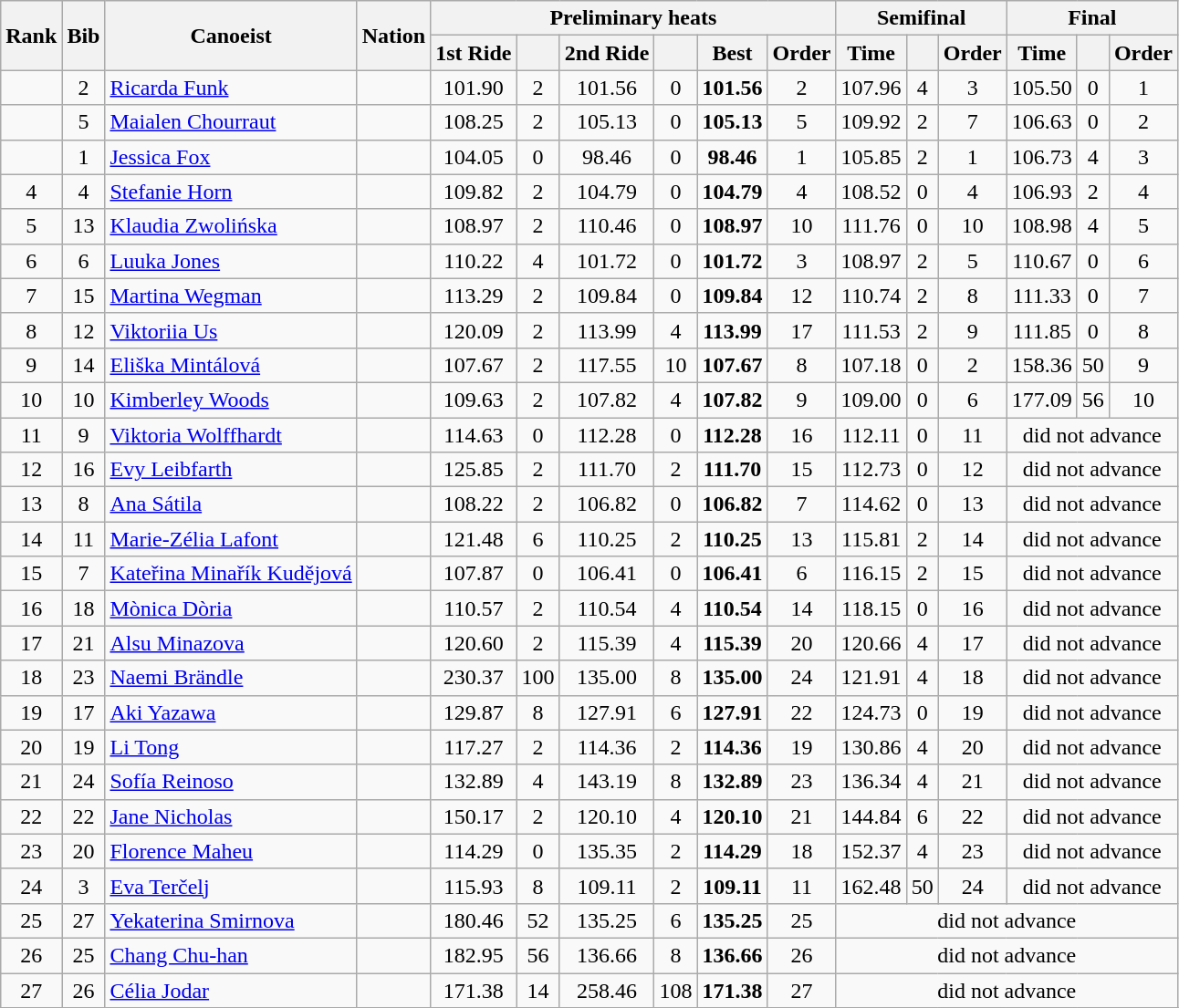<table class="wikitable sortable" style="text-align:center">
<tr>
<th rowspan=2>Rank</th>
<th rowspan=2>Bib</th>
<th rowspan=2>Canoeist</th>
<th rowspan=2>Nation</th>
<th colspan=6>Preliminary heats</th>
<th colspan=3>Semifinal</th>
<th colspan=3>Final</th>
</tr>
<tr>
<th>1st Ride</th>
<th></th>
<th>2nd Ride</th>
<th></th>
<th>Best</th>
<th>Order</th>
<th>Time</th>
<th></th>
<th>Order</th>
<th>Time</th>
<th></th>
<th>Order</th>
</tr>
<tr>
<td></td>
<td>2</td>
<td align=left><a href='#'>Ricarda Funk</a></td>
<td align=left></td>
<td>101.90</td>
<td>2</td>
<td>101.56</td>
<td>0</td>
<td><strong>101.56</strong></td>
<td>2</td>
<td>107.96</td>
<td>4</td>
<td>3</td>
<td>105.50</td>
<td>0</td>
<td>1</td>
</tr>
<tr>
<td></td>
<td>5</td>
<td align=left><a href='#'>Maialen Chourraut</a></td>
<td align=left></td>
<td>108.25</td>
<td>2</td>
<td>105.13</td>
<td>0</td>
<td><strong>105.13</strong></td>
<td>5</td>
<td>109.92</td>
<td>2</td>
<td>7</td>
<td>106.63</td>
<td>0</td>
<td>2</td>
</tr>
<tr>
<td></td>
<td>1</td>
<td align=left><a href='#'>Jessica Fox</a></td>
<td align=left></td>
<td>104.05</td>
<td>0</td>
<td>98.46</td>
<td>0</td>
<td><strong>98.46</strong></td>
<td>1</td>
<td>105.85</td>
<td>2</td>
<td>1</td>
<td>106.73</td>
<td>4</td>
<td>3</td>
</tr>
<tr>
<td>4</td>
<td>4</td>
<td align=left><a href='#'>Stefanie Horn</a></td>
<td align=left></td>
<td>109.82</td>
<td>2</td>
<td>104.79</td>
<td>0</td>
<td><strong>104.79</strong></td>
<td>4</td>
<td>108.52</td>
<td>0</td>
<td>4</td>
<td>106.93</td>
<td>2</td>
<td>4</td>
</tr>
<tr>
<td>5</td>
<td>13</td>
<td align=left><a href='#'>Klaudia Zwolińska</a></td>
<td align=left></td>
<td>108.97</td>
<td>2</td>
<td>110.46</td>
<td>0</td>
<td><strong>108.97</strong></td>
<td>10</td>
<td>111.76</td>
<td>0</td>
<td>10</td>
<td>108.98</td>
<td>4</td>
<td>5</td>
</tr>
<tr>
<td>6</td>
<td>6</td>
<td align=left><a href='#'>Luuka Jones</a></td>
<td align=left></td>
<td>110.22</td>
<td>4</td>
<td>101.72</td>
<td>0</td>
<td><strong>101.72</strong></td>
<td>3</td>
<td>108.97</td>
<td>2</td>
<td>5</td>
<td>110.67</td>
<td>0</td>
<td>6</td>
</tr>
<tr>
<td>7</td>
<td>15</td>
<td align=left><a href='#'>Martina Wegman</a></td>
<td align=left></td>
<td>113.29</td>
<td>2</td>
<td>109.84</td>
<td>0</td>
<td><strong>109.84</strong></td>
<td>12</td>
<td>110.74</td>
<td>2</td>
<td>8</td>
<td>111.33</td>
<td>0</td>
<td>7</td>
</tr>
<tr>
<td>8</td>
<td>12</td>
<td align=left><a href='#'>Viktoriia Us</a></td>
<td align=left></td>
<td>120.09</td>
<td>2</td>
<td>113.99</td>
<td>4</td>
<td><strong>113.99</strong></td>
<td>17</td>
<td>111.53</td>
<td>2</td>
<td>9</td>
<td>111.85</td>
<td>0</td>
<td>8</td>
</tr>
<tr>
<td>9</td>
<td>14</td>
<td align=left><a href='#'>Eliška Mintálová</a></td>
<td align=left></td>
<td>107.67</td>
<td>2</td>
<td>117.55</td>
<td>10</td>
<td><strong>107.67</strong></td>
<td>8</td>
<td>107.18</td>
<td>0</td>
<td>2</td>
<td>158.36</td>
<td>50</td>
<td>9</td>
</tr>
<tr>
<td>10</td>
<td>10</td>
<td align=left><a href='#'>Kimberley Woods</a></td>
<td align=left></td>
<td>109.63</td>
<td>2</td>
<td>107.82</td>
<td>4</td>
<td><strong>107.82</strong></td>
<td>9</td>
<td>109.00</td>
<td>0</td>
<td>6</td>
<td>177.09</td>
<td>56</td>
<td>10</td>
</tr>
<tr>
<td>11</td>
<td>9</td>
<td align=left><a href='#'>Viktoria Wolffhardt</a></td>
<td align=left></td>
<td>114.63</td>
<td>0</td>
<td>112.28</td>
<td>0</td>
<td><strong>112.28</strong></td>
<td>16</td>
<td>112.11</td>
<td>0</td>
<td>11</td>
<td colspan=3>did not advance</td>
</tr>
<tr>
<td>12</td>
<td>16</td>
<td align=left><a href='#'>Evy Leibfarth</a></td>
<td align=left></td>
<td>125.85</td>
<td>2</td>
<td>111.70</td>
<td>2</td>
<td><strong>111.70</strong></td>
<td>15</td>
<td>112.73</td>
<td>0</td>
<td>12</td>
<td colspan=3>did not advance</td>
</tr>
<tr>
<td>13</td>
<td>8</td>
<td align=left><a href='#'>Ana Sátila</a></td>
<td align=left></td>
<td>108.22</td>
<td>2</td>
<td>106.82</td>
<td>0</td>
<td><strong>106.82</strong></td>
<td>7</td>
<td>114.62</td>
<td>0</td>
<td>13</td>
<td colspan=3>did not advance</td>
</tr>
<tr>
<td>14</td>
<td>11</td>
<td align=left><a href='#'>Marie-Zélia Lafont</a></td>
<td align=left></td>
<td>121.48</td>
<td>6</td>
<td>110.25</td>
<td>2</td>
<td><strong>110.25</strong></td>
<td>13</td>
<td>115.81</td>
<td>2</td>
<td>14</td>
<td colspan=3>did not advance</td>
</tr>
<tr>
<td>15</td>
<td>7</td>
<td align=left><a href='#'>Kateřina Minařík Kudějová</a></td>
<td align=left></td>
<td>107.87</td>
<td>0</td>
<td>106.41</td>
<td>0</td>
<td><strong>106.41</strong></td>
<td>6</td>
<td>116.15</td>
<td>2</td>
<td>15</td>
<td colspan=3>did not advance</td>
</tr>
<tr>
<td>16</td>
<td>18</td>
<td align=left><a href='#'>Mònica Dòria</a></td>
<td align=left></td>
<td>110.57</td>
<td>2</td>
<td>110.54</td>
<td>4</td>
<td><strong>110.54</strong></td>
<td>14</td>
<td>118.15</td>
<td>0</td>
<td>16</td>
<td colspan=3>did not advance</td>
</tr>
<tr>
<td>17</td>
<td>21</td>
<td align=left><a href='#'>Alsu Minazova</a></td>
<td align=left></td>
<td>120.60</td>
<td>2</td>
<td>115.39</td>
<td>4</td>
<td><strong>115.39</strong></td>
<td>20</td>
<td>120.66</td>
<td>4</td>
<td>17</td>
<td colspan=3>did not advance</td>
</tr>
<tr>
<td>18</td>
<td>23</td>
<td align=left><a href='#'>Naemi Brändle</a></td>
<td align=left></td>
<td>230.37</td>
<td>100</td>
<td>135.00</td>
<td>8</td>
<td><strong>135.00</strong></td>
<td>24</td>
<td>121.91</td>
<td>4</td>
<td>18</td>
<td colspan=3>did not advance</td>
</tr>
<tr>
<td>19</td>
<td>17</td>
<td align=left><a href='#'>Aki Yazawa</a></td>
<td align=left></td>
<td>129.87</td>
<td>8</td>
<td>127.91</td>
<td>6</td>
<td><strong>127.91</strong></td>
<td>22</td>
<td>124.73</td>
<td>0</td>
<td>19</td>
<td colspan=3>did not advance</td>
</tr>
<tr>
<td>20</td>
<td>19</td>
<td align=left><a href='#'>Li Tong</a></td>
<td align=left></td>
<td>117.27</td>
<td>2</td>
<td>114.36</td>
<td>2</td>
<td><strong>114.36</strong></td>
<td>19</td>
<td>130.86</td>
<td>4</td>
<td>20</td>
<td colspan=3>did not advance</td>
</tr>
<tr>
<td>21</td>
<td>24</td>
<td align=left><a href='#'>Sofía Reinoso</a></td>
<td align=left></td>
<td>132.89</td>
<td>4</td>
<td>143.19</td>
<td>8</td>
<td><strong>132.89</strong></td>
<td>23</td>
<td>136.34</td>
<td>4</td>
<td>21</td>
<td colspan=3>did not advance</td>
</tr>
<tr>
<td>22</td>
<td>22</td>
<td align=left><a href='#'>Jane Nicholas</a></td>
<td align=left></td>
<td>150.17</td>
<td>2</td>
<td>120.10</td>
<td>4</td>
<td><strong>120.10</strong></td>
<td>21</td>
<td>144.84</td>
<td>6</td>
<td>22</td>
<td colspan=3>did not advance</td>
</tr>
<tr>
<td>23</td>
<td>20</td>
<td align=left><a href='#'>Florence Maheu</a></td>
<td align=left></td>
<td>114.29</td>
<td>0</td>
<td>135.35</td>
<td>2</td>
<td><strong>114.29</strong></td>
<td>18</td>
<td>152.37</td>
<td>4</td>
<td>23</td>
<td colspan=3>did not advance</td>
</tr>
<tr>
<td>24</td>
<td>3</td>
<td align=left><a href='#'>Eva Terčelj</a></td>
<td align=left></td>
<td>115.93</td>
<td>8</td>
<td>109.11</td>
<td>2</td>
<td><strong>109.11</strong></td>
<td>11</td>
<td>162.48</td>
<td>50</td>
<td>24</td>
<td colspan=3>did not advance</td>
</tr>
<tr>
<td>25</td>
<td>27</td>
<td align=left><a href='#'>Yekaterina Smirnova</a></td>
<td align=left></td>
<td>180.46</td>
<td>52</td>
<td>135.25</td>
<td>6</td>
<td><strong>135.25</strong></td>
<td>25</td>
<td colspan=6>did not advance</td>
</tr>
<tr>
<td>26</td>
<td>25</td>
<td align=left><a href='#'>Chang Chu-han</a></td>
<td align=left></td>
<td>182.95</td>
<td>56</td>
<td>136.66</td>
<td>8</td>
<td><strong>136.66</strong></td>
<td>26</td>
<td colspan=6>did not advance</td>
</tr>
<tr>
<td>27</td>
<td>26</td>
<td align=left><a href='#'>Célia Jodar</a></td>
<td align=left></td>
<td>171.38</td>
<td>14</td>
<td>258.46</td>
<td>108</td>
<td><strong>171.38</strong></td>
<td>27</td>
<td colspan=6>did not advance</td>
</tr>
<tr>
</tr>
</table>
